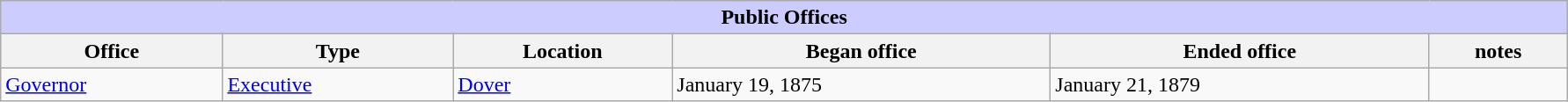<table class=wikitable style="width: 94%" style="text-align: center;" align="center">
<tr bgcolor=#cccccc>
<th colspan=7 style="background: #ccccff;">Public Offices</th>
</tr>
<tr>
<th><strong>Office</strong></th>
<th><strong>Type</strong></th>
<th><strong>Location</strong></th>
<th><strong>Began office</strong></th>
<th><strong>Ended office</strong></th>
<th><strong>notes</strong></th>
</tr>
<tr>
<td><a href='#'>Governor</a></td>
<td><a href='#'>Executive</a></td>
<td><a href='#'>Dover</a></td>
<td>January 19, 1875</td>
<td>January 21, 1879</td>
<td></td>
</tr>
</table>
